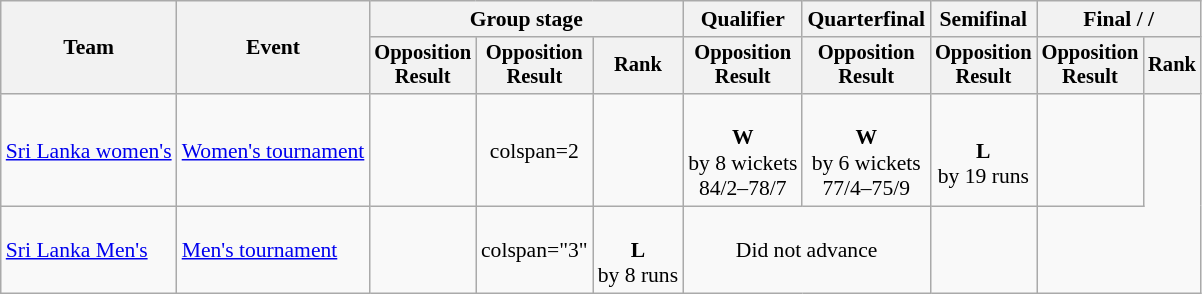<table class=wikitable style=font-size:90%;text-align:center>
<tr>
<th rowspan=2>Team</th>
<th rowspan=2>Event</th>
<th colspan=3>Group stage</th>
<th>Qualifier</th>
<th>Quarterfinal</th>
<th>Semifinal</th>
<th colspan=2>Final /  / </th>
</tr>
<tr style=font-size:95%>
<th>Opposition<br>Result</th>
<th>Opposition<br>Result</th>
<th>Rank</th>
<th>Opposition<br>Result</th>
<th>Opposition<br>Result</th>
<th>Opposition<br>Result</th>
<th>Opposition<br>Result</th>
<th>Rank</th>
</tr>
<tr>
<td align=left><a href='#'>Sri Lanka women's</a></td>
<td align=left><a href='#'>Women's tournament</a></td>
<td></td>
<td>colspan=2 </td>
<td></td>
<td><br><strong>W</strong><br>by 8 wickets<br>84/2–78/7</td>
<td><br><strong>W</strong><br>by 6 wickets<br>77/4–75/9</td>
<td><br><strong>L</strong><br>by 19 runs</td>
<td></td>
</tr>
<tr>
<td align=left><a href='#'>Sri Lanka Men's</a></td>
<td align=left><a href='#'>Men's tournament</a></td>
<td></td>
<td>colspan="3" </td>
<td><br><strong>L</strong><br>by 8 runs</td>
<td colspan="2">Did not advance</td>
<td></td>
</tr>
</table>
